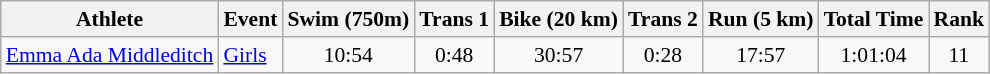<table class="wikitable" style="font-size:90%;">
<tr>
<th>Athlete</th>
<th>Event</th>
<th>Swim (750m)</th>
<th>Trans 1</th>
<th>Bike (20 km)</th>
<th>Trans 2</th>
<th>Run (5 km)</th>
<th>Total Time</th>
<th>Rank</th>
</tr>
<tr align=center>
<td align=left><a href='#'>Emma Ada Middleditch</a></td>
<td align=left><a href='#'>Girls</a></td>
<td>10:54</td>
<td>0:48</td>
<td>30:57</td>
<td>0:28</td>
<td>17:57</td>
<td>1:01:04</td>
<td>11</td>
</tr>
</table>
